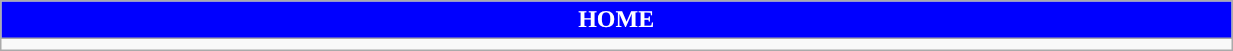<table class="wikitable collapsible collapsed" style="width:65%">
<tr>
<th colspan=7 ! style="color:white; background:#0000FF">HOME</th>
</tr>
<tr>
<td></td>
</tr>
</table>
